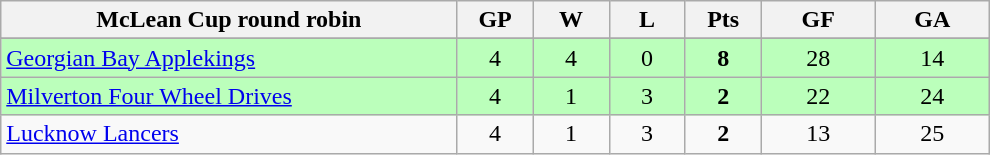<table class="wikitable" style="text-align:center">
<tr>
<th bgcolor="#DDDDFF" width="30%">McLean Cup round robin</th>
<th bgcolor="#DDDDFF" width="5%">GP</th>
<th bgcolor="#DDDDFF" width="5%">W</th>
<th bgcolor="#DDDDFF" width="5%">L</th>
<th bgcolor="#DDDDFF" width="5%">Pts</th>
<th bgcolor="#DDDDFF" width="7.5%">GF</th>
<th bgcolor="#DDDDFF" width="7.5%">GA</th>
</tr>
<tr>
</tr>
<tr bgcolor="#bbffbb">
<td align=left><a href='#'>Georgian Bay Applekings</a></td>
<td>4</td>
<td>4</td>
<td>0</td>
<td><strong>8</strong></td>
<td>28</td>
<td>14</td>
</tr>
<tr bgcolor="#bbffbb">
<td align=left><a href='#'>Milverton Four Wheel Drives</a></td>
<td>4</td>
<td>1</td>
<td>3</td>
<td><strong>2</strong></td>
<td>22</td>
<td>24</td>
</tr>
<tr>
<td align=left><a href='#'>Lucknow Lancers</a></td>
<td>4</td>
<td>1</td>
<td>3</td>
<td><strong>2</strong></td>
<td>13</td>
<td>25</td>
</tr>
</table>
